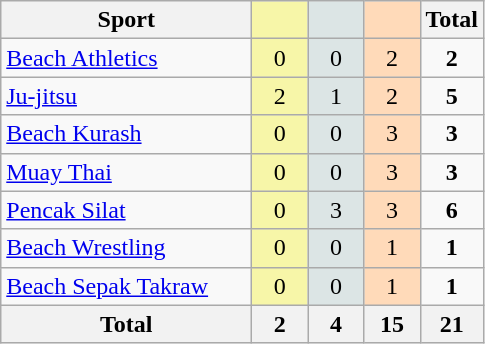<table class="wikitable" style="font-size:100%; text-align:center;">
<tr>
<th width=160>Sport</th>
<th scope="col" width=30 style="background:#F7F6A8;"></th>
<th scope="col" width=30 style="background:#DCE5E5;"></th>
<th scope="col" width=30 style="background:#FFDAB9;"></th>
<th width=30>Total</th>
</tr>
<tr>
<td align=left><a href='#'>Beach Athletics</a></td>
<td style="background:#F7F6A8;">0</td>
<td style="background:#DCE5E5;">0</td>
<td style="background:#FFDAB9;">2</td>
<td><strong>2</strong></td>
</tr>
<tr>
<td align=left><a href='#'>Ju-jitsu</a></td>
<td style="background:#F7F6A8;">2</td>
<td style="background:#DCE5E5;">1</td>
<td style="background:#FFDAB9;">2</td>
<td><strong>5</strong></td>
</tr>
<tr>
<td align=left><a href='#'>Beach Kurash</a></td>
<td style="background:#F7F6A8;">0</td>
<td style="background:#DCE5E5;">0</td>
<td style="background:#FFDAB9;">3</td>
<td><strong>3</strong></td>
</tr>
<tr>
<td align=left><a href='#'>Muay Thai</a></td>
<td style="background:#F7F6A8;">0</td>
<td style="background:#DCE5E5;">0</td>
<td style="background:#FFDAB9;">3</td>
<td><strong>3</strong></td>
</tr>
<tr>
<td align=left><a href='#'>Pencak Silat</a></td>
<td style="background:#F7F6A8;">0</td>
<td style="background:#DCE5E5;">3</td>
<td style="background:#FFDAB9;">3</td>
<td><strong>6</strong></td>
</tr>
<tr>
<td align=left><a href='#'>Beach Wrestling</a></td>
<td style="background:#F7F6A8;">0</td>
<td style="background:#DCE5E5;">0</td>
<td style="background:#FFDAB9;">1</td>
<td><strong>1</strong></td>
</tr>
<tr>
<td align=left><a href='#'>Beach Sepak Takraw</a></td>
<td style="background:#F7F6A8;">0</td>
<td style="background:#DCE5E5;">0</td>
<td style="background:#FFDAB9;">1</td>
<td><strong>1</strong></td>
</tr>
<tr class="sortbottom">
<th>Total</th>
<th>2</th>
<th>4</th>
<th>15</th>
<th>21</th>
</tr>
</table>
